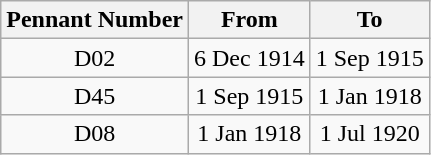<table class="wikitable" style="text-align:center">
<tr>
<th>Pennant Number</th>
<th>From</th>
<th>To</th>
</tr>
<tr>
<td>D02</td>
<td>6 Dec 1914</td>
<td>1 Sep 1915</td>
</tr>
<tr>
<td>D45</td>
<td>1 Sep 1915</td>
<td>1 Jan 1918</td>
</tr>
<tr>
<td>D08</td>
<td>1 Jan 1918</td>
<td>1 Jul 1920</td>
</tr>
</table>
